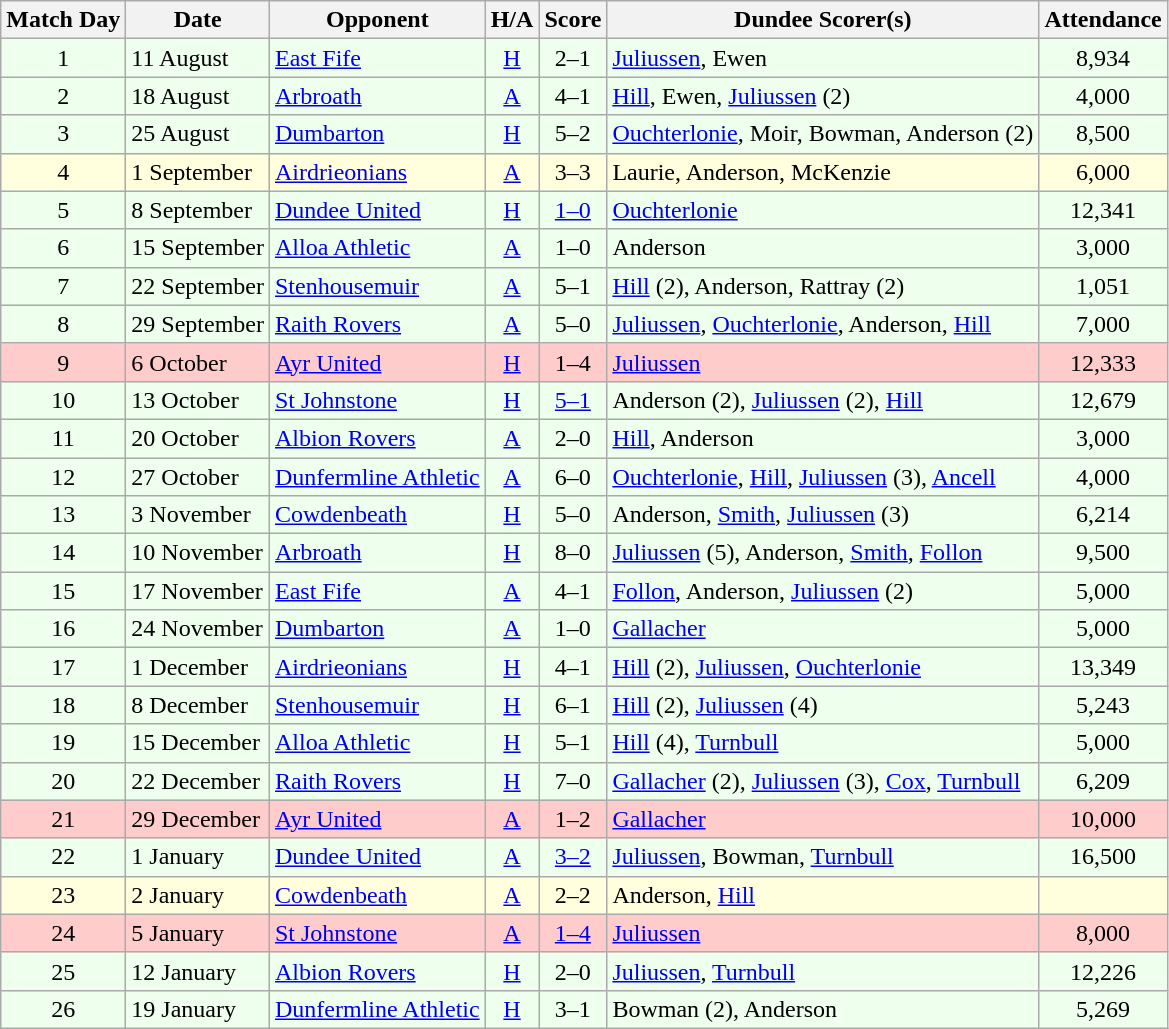<table class="wikitable" style="text-align:center">
<tr>
<th>Match Day</th>
<th>Date</th>
<th>Opponent</th>
<th>H/A</th>
<th>Score</th>
<th>Dundee Scorer(s)</th>
<th>Attendance</th>
</tr>
<tr bgcolor="#EEFFEE">
<td>1</td>
<td align="left">11 August</td>
<td align="left"><a href='#'>East Fife</a></td>
<td><a href='#'>H</a></td>
<td>2–1</td>
<td align="left"><a href='#'>Juliussen</a>, Ewen</td>
<td>8,934</td>
</tr>
<tr bgcolor="#EEFFEE">
<td>2</td>
<td align="left">18 August</td>
<td align="left"><a href='#'>Arbroath</a></td>
<td><a href='#'>A</a></td>
<td>4–1</td>
<td align="left"><a href='#'>Hill</a>, Ewen, <a href='#'>Juliussen</a> (2)</td>
<td>4,000</td>
</tr>
<tr bgcolor="#EEFFEE">
<td>3</td>
<td align="left">25 August</td>
<td align="left"><a href='#'>Dumbarton</a></td>
<td><a href='#'>H</a></td>
<td>5–2</td>
<td align="left"><a href='#'>Ouchterlonie</a>, Moir, Bowman, Anderson (2)</td>
<td>8,500</td>
</tr>
<tr bgcolor="#FFFFDD">
<td>4</td>
<td align="left">1 September</td>
<td align="left"><a href='#'>Airdrieonians</a></td>
<td><a href='#'>A</a></td>
<td>3–3</td>
<td align="left">Laurie, Anderson, McKenzie</td>
<td>6,000</td>
</tr>
<tr bgcolor="#EEFFEE">
<td>5</td>
<td align="left">8 September</td>
<td align="left"><a href='#'>Dundee United</a></td>
<td><a href='#'>H</a></td>
<td><a href='#'>1–0</a></td>
<td align="left"><a href='#'>Ouchterlonie</a></td>
<td>12,341</td>
</tr>
<tr bgcolor="#EEFFEE">
<td>6</td>
<td align="left">15 September</td>
<td align="left"><a href='#'>Alloa Athletic</a></td>
<td><a href='#'>A</a></td>
<td>1–0</td>
<td align="left">Anderson</td>
<td>3,000</td>
</tr>
<tr bgcolor="#EEFFEE">
<td>7</td>
<td align="left">22 September</td>
<td align="left"><a href='#'>Stenhousemuir</a></td>
<td><a href='#'>A</a></td>
<td>5–1</td>
<td align="left"><a href='#'>Hill</a> (2), Anderson, Rattray (2)</td>
<td>1,051</td>
</tr>
<tr bgcolor="#EEFFEE">
<td>8</td>
<td align="left">29 September</td>
<td align="left"><a href='#'>Raith Rovers</a></td>
<td><a href='#'>A</a></td>
<td>5–0</td>
<td align="left"><a href='#'>Juliussen</a>, <a href='#'>Ouchterlonie</a>, Anderson, <a href='#'>Hill</a></td>
<td>7,000</td>
</tr>
<tr bgcolor="#FFCCCC">
<td>9</td>
<td align="left">6 October</td>
<td align="left"><a href='#'>Ayr United</a></td>
<td><a href='#'>H</a></td>
<td>1–4</td>
<td align="left"><a href='#'>Juliussen</a></td>
<td>12,333</td>
</tr>
<tr bgcolor="#EEFFEE">
<td>10</td>
<td align="left">13 October</td>
<td align="left"><a href='#'>St Johnstone</a></td>
<td><a href='#'>H</a></td>
<td><a href='#'>5–1</a></td>
<td align="left">Anderson (2), <a href='#'>Juliussen</a> (2), <a href='#'>Hill</a></td>
<td>12,679</td>
</tr>
<tr bgcolor="#EEFFEE">
<td>11</td>
<td align="left">20 October</td>
<td align="left"><a href='#'>Albion Rovers</a></td>
<td><a href='#'>A</a></td>
<td>2–0</td>
<td align="left"><a href='#'>Hill</a>, Anderson</td>
<td>3,000</td>
</tr>
<tr bgcolor="#EEFFEE">
<td>12</td>
<td align="left">27 October</td>
<td align="left"><a href='#'>Dunfermline Athletic</a></td>
<td><a href='#'>A</a></td>
<td>6–0</td>
<td align="left"><a href='#'>Ouchterlonie</a>, <a href='#'>Hill</a>, <a href='#'>Juliussen</a> (3), <a href='#'>Ancell</a></td>
<td>4,000</td>
</tr>
<tr bgcolor="#EEFFEE">
<td>13</td>
<td align="left">3 November</td>
<td align="left"><a href='#'>Cowdenbeath</a></td>
<td><a href='#'>H</a></td>
<td>5–0</td>
<td align="left">Anderson, <a href='#'>Smith</a>, <a href='#'>Juliussen</a> (3)</td>
<td>6,214</td>
</tr>
<tr bgcolor="#EEFFEE">
<td>14</td>
<td align="left">10 November</td>
<td align="left"><a href='#'>Arbroath</a></td>
<td><a href='#'>H</a></td>
<td>8–0</td>
<td align="left"><a href='#'>Juliussen</a> (5), Anderson, <a href='#'>Smith</a>, <a href='#'>Follon</a></td>
<td>9,500</td>
</tr>
<tr bgcolor="#EEFFEE">
<td>15</td>
<td align="left">17 November</td>
<td align="left"><a href='#'>East Fife</a></td>
<td><a href='#'>A</a></td>
<td>4–1</td>
<td align="left"><a href='#'>Follon</a>, Anderson, <a href='#'>Juliussen</a> (2)</td>
<td>5,000</td>
</tr>
<tr bgcolor="#EEFFEE">
<td>16</td>
<td align="left">24 November</td>
<td align="left"><a href='#'>Dumbarton</a></td>
<td><a href='#'>A</a></td>
<td>1–0</td>
<td align="left"><a href='#'>Gallacher</a></td>
<td>5,000</td>
</tr>
<tr bgcolor="#EEFFEE">
<td>17</td>
<td align="left">1 December</td>
<td align="left"><a href='#'>Airdrieonians</a></td>
<td><a href='#'>H</a></td>
<td>4–1</td>
<td align="left"><a href='#'>Hill</a> (2), <a href='#'>Juliussen</a>, <a href='#'>Ouchterlonie</a></td>
<td>13,349</td>
</tr>
<tr bgcolor="#EEFFEE">
<td>18</td>
<td align="left">8 December</td>
<td align="left"><a href='#'>Stenhousemuir</a></td>
<td><a href='#'>H</a></td>
<td>6–1</td>
<td align="left"><a href='#'>Hill</a> (2), <a href='#'>Juliussen</a> (4)</td>
<td>5,243</td>
</tr>
<tr bgcolor="#EEFFEE">
<td>19</td>
<td align="left">15 December</td>
<td align="left"><a href='#'>Alloa Athletic</a></td>
<td><a href='#'>H</a></td>
<td>5–1</td>
<td align="left"><a href='#'>Hill</a> (4), <a href='#'>Turnbull</a></td>
<td>5,000</td>
</tr>
<tr bgcolor="#EEFFEE">
<td>20</td>
<td align="left">22 December</td>
<td align="left"><a href='#'>Raith Rovers</a></td>
<td><a href='#'>H</a></td>
<td>7–0</td>
<td align="left"><a href='#'>Gallacher</a> (2), <a href='#'>Juliussen</a> (3), <a href='#'>Cox</a>, <a href='#'>Turnbull</a></td>
<td>6,209</td>
</tr>
<tr bgcolor="#FFCCCC">
<td>21</td>
<td align="left">29 December</td>
<td align="left"><a href='#'>Ayr United</a></td>
<td><a href='#'>A</a></td>
<td>1–2</td>
<td align="left"><a href='#'>Gallacher</a></td>
<td>10,000</td>
</tr>
<tr bgcolor="#EEFFEE">
<td>22</td>
<td align="left">1 January</td>
<td align="left"><a href='#'>Dundee United</a></td>
<td><a href='#'>A</a></td>
<td><a href='#'>3–2</a></td>
<td align="left"><a href='#'>Juliussen</a>, Bowman, <a href='#'>Turnbull</a></td>
<td>16,500</td>
</tr>
<tr bgcolor="#FFFFDD">
<td>23</td>
<td align="left">2 January</td>
<td align="left"><a href='#'>Cowdenbeath</a></td>
<td><a href='#'>A</a></td>
<td>2–2</td>
<td align="left">Anderson, <a href='#'>Hill</a></td>
<td></td>
</tr>
<tr bgcolor="#FFCCCC">
<td>24</td>
<td align="left">5 January</td>
<td align="left"><a href='#'>St Johnstone</a></td>
<td><a href='#'>A</a></td>
<td><a href='#'>1–4</a></td>
<td align="left"><a href='#'>Juliussen</a></td>
<td>8,000</td>
</tr>
<tr bgcolor="#EEFFEE">
<td>25</td>
<td align="left">12 January</td>
<td align="left"><a href='#'>Albion Rovers</a></td>
<td><a href='#'>H</a></td>
<td>2–0</td>
<td align="left"><a href='#'>Juliussen</a>, <a href='#'>Turnbull</a></td>
<td>12,226</td>
</tr>
<tr bgcolor="#EEFFEE">
<td>26</td>
<td align="left">19 January</td>
<td align="left"><a href='#'>Dunfermline Athletic</a></td>
<td><a href='#'>H</a></td>
<td>3–1</td>
<td align="left">Bowman (2), Anderson</td>
<td>5,269</td>
</tr>
</table>
